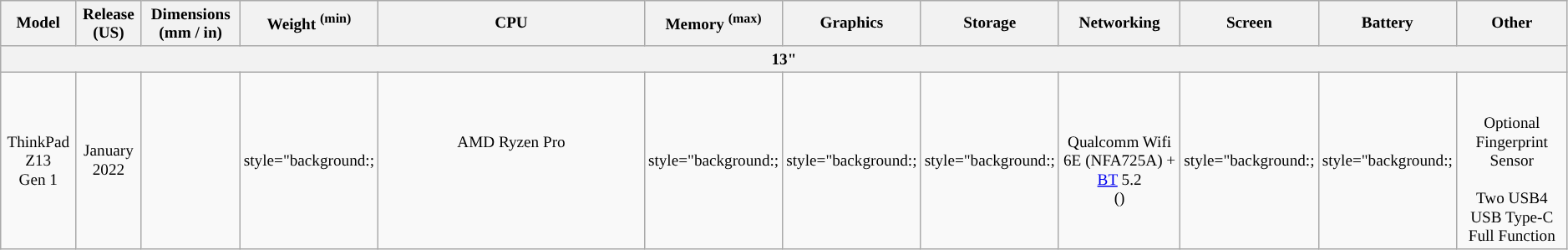<table class="wikitable" style="font-size: 80%; text-align: center; min-width: 80%;">
<tr>
<th>Model</th>
<th>Release (US)</th>
<th>Dimensions (mm / in)</th>
<th>Weight <sup>(min)</sup></th>
<th style="width:17%">CPU</th>
<th>Memory <sup>(max)</sup></th>
<th>Graphics</th>
<th>Storage</th>
<th>Networking</th>
<th>Screen</th>
<th>Battery</th>
<th>Other</th>
</tr>
<tr>
<th colspan=12>13"</th>
</tr>
<tr>
<td>ThinkPad Z13 <br>Gen 1 </td>
<td>January 2022</td>
<td></td>
<td>style="background:;</td>
<td style="background:">AMD Ryzen Pro<br><br><br></td>
<td>style="background:;</td>
<td>style="background:;</td>
<td>style="background:;</td>
<td><br>Qualcomm Wifi 6E (NFA725A) + <a href='#'>BT</a> 5.2 <br>()<br></td>
<td>style="background:;</td>
<td>style="background:;</td>
<td style="background:"><br><br>Optional <br> Fingerprint Sensor<br><br> Two USB4 USB Type-C Full Function</td>
</tr>
</table>
